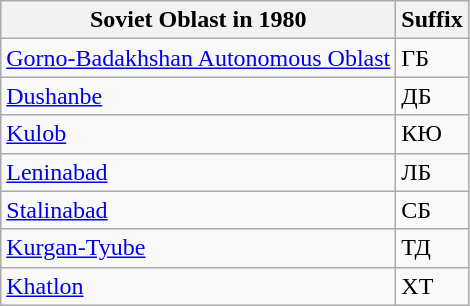<table class="wikitable" border="1">
<tr>
<th>Soviet Oblast in 1980</th>
<th>Suffix</th>
</tr>
<tr>
<td><a href='#'>Gorno-Badakhshan Autonomous Oblast</a></td>
<td>ГБ</td>
</tr>
<tr>
<td><a href='#'>Dushanbe</a></td>
<td>ДБ</td>
</tr>
<tr>
<td><a href='#'>Kulob</a></td>
<td>КЮ</td>
</tr>
<tr>
<td><a href='#'>Leninabad</a></td>
<td>ЛБ</td>
</tr>
<tr>
<td><a href='#'>Stalinabad</a></td>
<td>СБ</td>
</tr>
<tr>
<td><a href='#'>Kurgan-Tyube</a></td>
<td>ТД</td>
</tr>
<tr>
<td><a href='#'>Khatlon</a></td>
<td>ХТ</td>
</tr>
</table>
